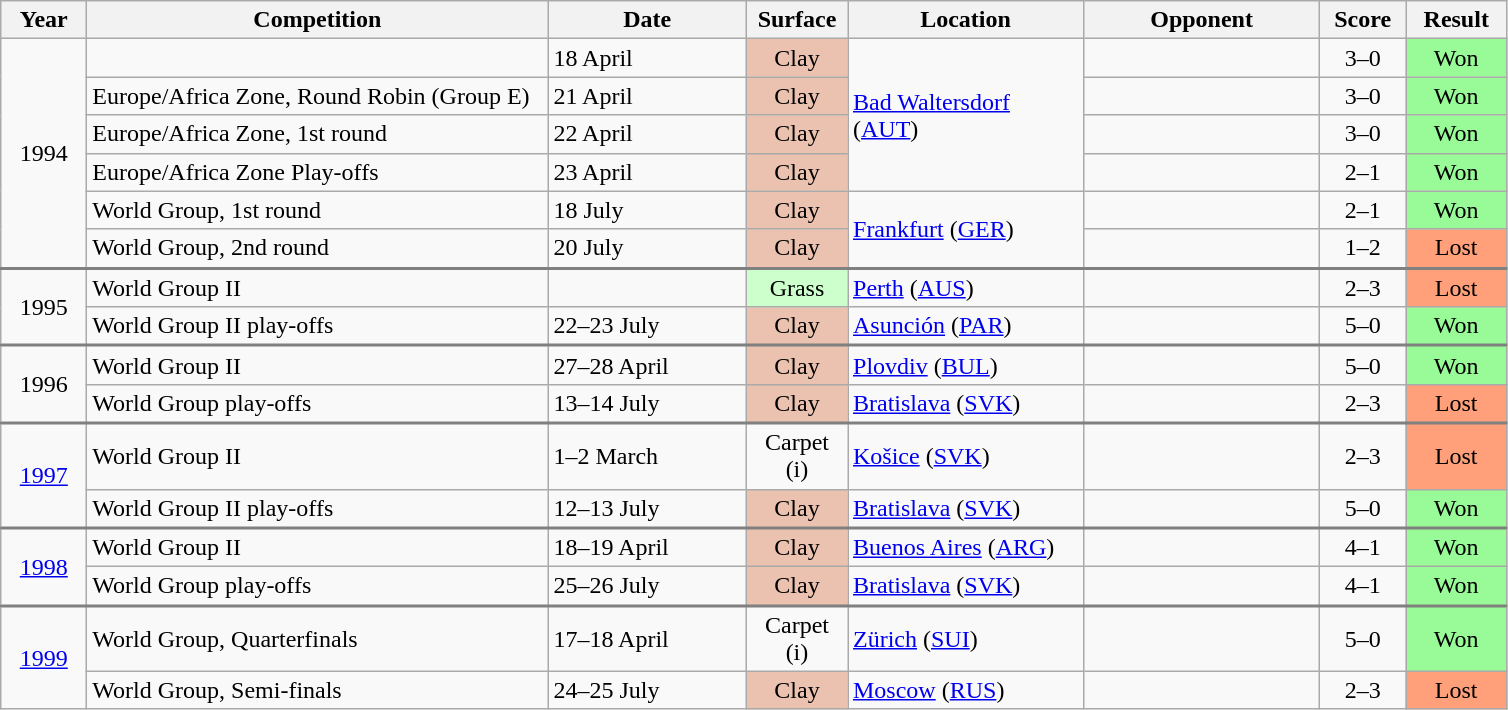<table class="wikitable collapsible">
<tr>
<th width="50">Year</th>
<th width="300">Competition</th>
<th width="125">Date</th>
<th width="60">Surface</th>
<th width="150">Location</th>
<th width="150">Opponent</th>
<th width="50">Score</th>
<th width="60">Result</th>
</tr>
<tr>
<td align="center" rowspan="6">1994</td>
<td></td>
<td>18 April</td>
<td style="background:#ebc2af; text-align:center;">Clay</td>
<td rowspan=4><a href='#'>Bad Waltersdorf</a> (<a href='#'>AUT</a>)</td>
<td></td>
<td align="center">3–0</td>
<td align="center" bgcolor="#98FB98">Won</td>
</tr>
<tr>
<td>Europe/Africa Zone, Round Robin (Group E)</td>
<td>21 April</td>
<td style="background:#ebc2af; text-align:center;">Clay</td>
<td></td>
<td align="center">3–0</td>
<td align="center" bgcolor="#98FB98">Won</td>
</tr>
<tr>
<td>Europe/Africa Zone, 1st round</td>
<td>22 April</td>
<td style="background:#ebc2af; text-align:center;">Clay</td>
<td></td>
<td align="center">3–0</td>
<td align="center" bgcolor="#98FB98">Won</td>
</tr>
<tr>
<td>Europe/Africa Zone Play-offs</td>
<td>23 April</td>
<td style="background:#ebc2af; text-align:center;">Clay</td>
<td></td>
<td align="center">2–1</td>
<td align="center" bgcolor="#98FB98">Won</td>
</tr>
<tr>
<td>World Group, 1st round</td>
<td>18 July</td>
<td style="background:#ebc2af; text-align:center;">Clay</td>
<td rowspan=2><a href='#'>Frankfurt</a> (<a href='#'>GER</a>)</td>
<td></td>
<td align="center">2–1</td>
<td align="center" bgcolor="#98FB98">Won</td>
</tr>
<tr>
<td>World Group, 2nd round</td>
<td>20 July</td>
<td style="background:#ebc2af; text-align:center;">Clay</td>
<td></td>
<td align="center">1–2</td>
<td align="center" bgcolor="FFA07A">Lost</td>
</tr>
<tr style="border-top:2px solid gray;">
<td align="center" rowspan="2">1995</td>
<td>World Group II</td>
<td></td>
<td style="background:#ccffcc; text-align:center;">Grass</td>
<td><a href='#'>Perth</a> (<a href='#'>AUS</a>)</td>
<td></td>
<td align="center">2–3</td>
<td align="center" bgcolor="FFA07A">Lost</td>
</tr>
<tr>
<td>World Group II play-offs</td>
<td>22–23 July</td>
<td style="background:#ebc2af; text-align:center;">Clay</td>
<td><a href='#'>Asunción</a> (<a href='#'>PAR</a>)</td>
<td></td>
<td align="center">5–0</td>
<td align="center" bgcolor="#98FB98">Won</td>
</tr>
<tr style="border-top:2px solid gray;">
<td align="center" rowspan="2">1996</td>
<td>World Group II</td>
<td>27–28 April</td>
<td style="background:#ebc2af; text-align:center;">Clay</td>
<td><a href='#'>Plovdiv</a> (<a href='#'>BUL</a>)</td>
<td></td>
<td align="center">5–0</td>
<td align="center" bgcolor="#98FB98">Won</td>
</tr>
<tr>
<td>World Group play-offs</td>
<td>13–14 July</td>
<td style="background:#ebc2af; text-align:center;">Clay</td>
<td><a href='#'>Bratislava</a> (<a href='#'>SVK</a>)</td>
<td></td>
<td align="center">2–3</td>
<td align="center" bgcolor="FFA07A">Lost</td>
</tr>
<tr style="border-top:2px solid gray;">
<td align="center" rowspan="2"><a href='#'>1997</a></td>
<td>World Group II</td>
<td>1–2 March</td>
<td style="text-align:center;">Carpet (i)</td>
<td><a href='#'>Košice</a> (<a href='#'>SVK</a>)</td>
<td></td>
<td align="center">2–3</td>
<td align="center" bgcolor="#FFA07A">Lost</td>
</tr>
<tr>
<td>World Group II play-offs</td>
<td>12–13 July</td>
<td style="background:#ebc2af; text-align:center;">Clay</td>
<td><a href='#'>Bratislava</a> (<a href='#'>SVK</a>)</td>
<td></td>
<td align="center">5–0</td>
<td align="center" bgcolor="98FB98">Won</td>
</tr>
<tr style="border-top:2px solid gray;">
<td align="center" rowspan="2"><a href='#'>1998</a></td>
<td>World Group II</td>
<td>18–19 April</td>
<td style="background:#ebc2af; text-align:center;">Clay</td>
<td><a href='#'>Buenos Aires</a> (<a href='#'>ARG</a>)</td>
<td></td>
<td align="center">4–1</td>
<td align="center" bgcolor="#98FB98">Won</td>
</tr>
<tr>
<td>World Group play-offs</td>
<td>25–26 July</td>
<td style="background:#ebc2af; text-align:center;">Clay</td>
<td><a href='#'>Bratislava</a> (<a href='#'>SVK</a>)</td>
<td></td>
<td align="center">4–1</td>
<td align="center" bgcolor="98FB98">Won</td>
</tr>
<tr style="border-top:2px solid gray;">
<td align="center" rowspan="2"><a href='#'>1999</a></td>
<td>World Group, Quarterfinals</td>
<td>17–18 April</td>
<td style="text-align:center;">Carpet (i)</td>
<td><a href='#'>Zürich</a> (<a href='#'>SUI</a>)</td>
<td></td>
<td align="center">5–0</td>
<td align="center" bgcolor="#98FB98">Won</td>
</tr>
<tr>
<td>World Group, Semi-finals</td>
<td>24–25 July</td>
<td style="background:#ebc2af; text-align:center;">Clay</td>
<td><a href='#'>Moscow</a> (<a href='#'>RUS</a>)</td>
<td></td>
<td align="center">2–3</td>
<td align="center" bgcolor="#FFA07A">Lost</td>
</tr>
</table>
